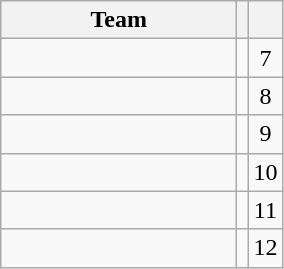<table class="wikitable" style="white-space:nowrap; display:inline-table;">
<tr>
<th style="width:150px">Team</th>
<th></th>
<th></th>
</tr>
<tr>
<td></td>
<td></td>
<td style="text-align:center">7</td>
</tr>
<tr>
<td></td>
<td></td>
<td style="text-align:center">8</td>
</tr>
<tr>
<td></td>
<td></td>
<td style="text-align:center">9</td>
</tr>
<tr>
<td></td>
<td></td>
<td style="text-align:center">10</td>
</tr>
<tr>
<td></td>
<td></td>
<td style="text-align:center">11</td>
</tr>
<tr>
<td></td>
<td></td>
<td style="text-align:center">12</td>
</tr>
</table>
